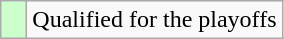<table class="wikitable">
<tr>
<td width=10px bgcolor=#ccffcc></td>
<td>Qualified for the playoffs</td>
</tr>
</table>
